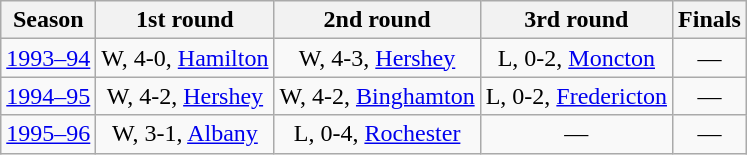<table class="wikitable" style="text-align:center">
<tr>
<th>Season</th>
<th>1st round</th>
<th>2nd round</th>
<th>3rd round</th>
<th>Finals</th>
</tr>
<tr>
<td><a href='#'>1993–94</a></td>
<td>W, 4-0, <a href='#'>Hamilton</a></td>
<td>W, 4-3, <a href='#'>Hershey</a></td>
<td>L, 0-2, <a href='#'>Moncton</a></td>
<td>—</td>
</tr>
<tr>
<td><a href='#'>1994–95</a></td>
<td>W, 4-2, <a href='#'>Hershey</a></td>
<td>W, 4-2, <a href='#'>Binghamton</a></td>
<td>L, 0-2, <a href='#'>Fredericton</a></td>
<td>—</td>
</tr>
<tr>
<td><a href='#'>1995–96</a></td>
<td>W, 3-1, <a href='#'>Albany</a></td>
<td>L, 0-4, <a href='#'>Rochester</a></td>
<td>—</td>
<td>—</td>
</tr>
</table>
